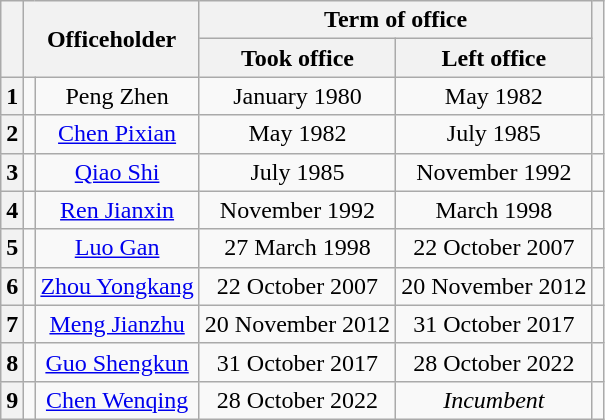<table class="wikitable" style="text-align:center">
<tr>
<th rowspan="2"></th>
<th colspan="2" rowspan="2">Officeholder</th>
<th colspan="2">Term of office</th>
<th rowspan="2"></th>
</tr>
<tr>
<th>Took office</th>
<th>Left office</th>
</tr>
<tr>
<th>1</th>
<td></td>
<td>Peng Zhen</td>
<td>January 1980</td>
<td>May 1982</td>
<td></td>
</tr>
<tr>
<th>2</th>
<td></td>
<td><a href='#'>Chen Pixian</a></td>
<td>May 1982</td>
<td>July 1985</td>
<td></td>
</tr>
<tr>
<th>3</th>
<td></td>
<td><a href='#'>Qiao Shi</a></td>
<td>July 1985</td>
<td>November 1992</td>
<td></td>
</tr>
<tr>
<th>4</th>
<td></td>
<td><a href='#'>Ren Jianxin</a></td>
<td>November 1992</td>
<td>March 1998</td>
<td></td>
</tr>
<tr>
<th>5</th>
<td></td>
<td><a href='#'>Luo Gan</a></td>
<td>27 March 1998</td>
<td>22 October 2007</td>
<td></td>
</tr>
<tr>
<th>6</th>
<td></td>
<td><a href='#'>Zhou Yongkang</a></td>
<td>22 October 2007</td>
<td>20 November 2012</td>
<td></td>
</tr>
<tr>
<th>7</th>
<td></td>
<td><a href='#'>Meng Jianzhu</a></td>
<td>20 November 2012</td>
<td>31 October 2017</td>
<td></td>
</tr>
<tr>
<th>8</th>
<td></td>
<td><a href='#'>Guo Shengkun</a></td>
<td>31 October 2017</td>
<td>28 October 2022</td>
<td></td>
</tr>
<tr>
<th>9</th>
<td></td>
<td><a href='#'>Chen Wenqing</a></td>
<td>28 October 2022</td>
<td><em>Incumbent</em></td>
<td></td>
</tr>
</table>
